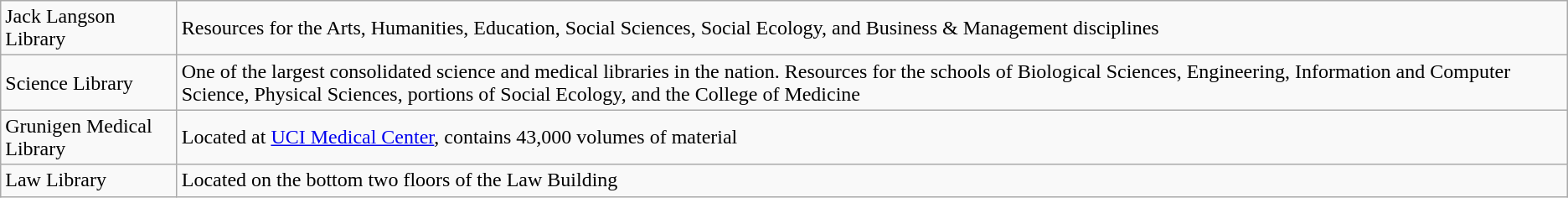<table class="wikitable">
<tr>
<td>Jack Langson Library</td>
<td>Resources for the Arts, Humanities, Education, Social Sciences, Social Ecology, and Business & Management disciplines</td>
</tr>
<tr>
<td>Science Library</td>
<td>One of the largest consolidated science and medical libraries in the nation. Resources for the schools of Biological Sciences, Engineering, Information and Computer Science, Physical Sciences, portions of Social Ecology, and the College of Medicine</td>
</tr>
<tr>
<td>Grunigen Medical Library</td>
<td>Located at <a href='#'>UCI Medical Center</a>, contains 43,000 volumes of material</td>
</tr>
<tr>
<td>Law Library</td>
<td>Located on the bottom two floors of the Law Building</td>
</tr>
</table>
